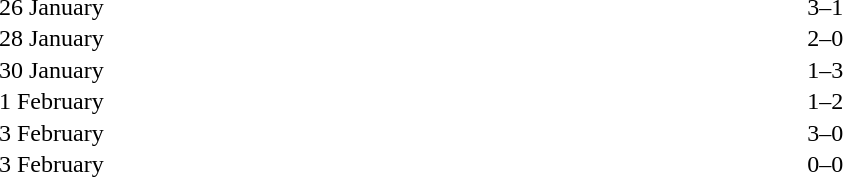<table cellspacing=1 width=70%>
<tr>
<th width=25%></th>
<th width=30%></th>
<th width=15%></th>
<th width=30%></th>
</tr>
<tr>
<td>26 January</td>
<td align=right></td>
<td align=center>3–1</td>
<td></td>
</tr>
<tr>
<td>28 January</td>
<td align=right></td>
<td align=center>2–0</td>
<td></td>
</tr>
<tr>
<td>30 January</td>
<td align=right></td>
<td align=center>1–3</td>
<td></td>
</tr>
<tr>
<td>1 February</td>
<td align=right></td>
<td align=center>1–2</td>
<td></td>
</tr>
<tr>
<td>3 February</td>
<td align=right></td>
<td align=center>3–0</td>
<td></td>
</tr>
<tr>
<td>3 February</td>
<td align=right></td>
<td align=center>0–0</td>
<td></td>
</tr>
</table>
